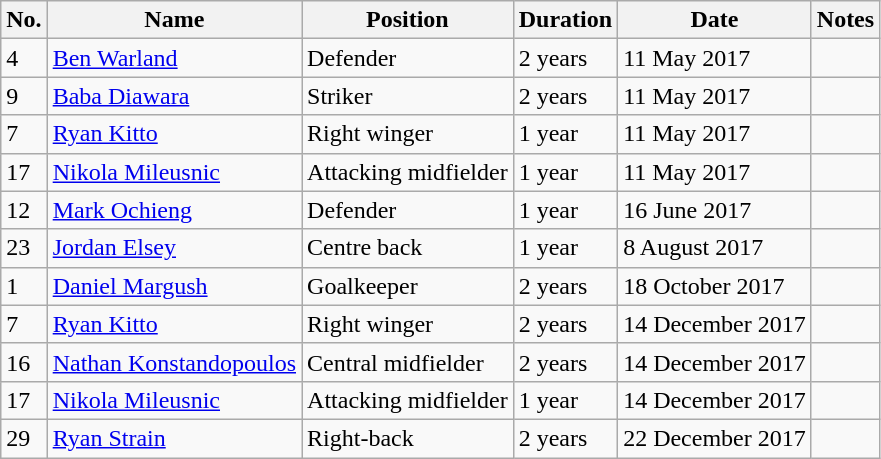<table class="wikitable">
<tr>
<th>No.</th>
<th>Name</th>
<th>Position</th>
<th>Duration</th>
<th>Date</th>
<th>Notes</th>
</tr>
<tr>
<td>4</td>
<td><a href='#'>Ben Warland</a></td>
<td>Defender</td>
<td>2 years</td>
<td>11 May 2017</td>
<td></td>
</tr>
<tr>
<td>9</td>
<td> <a href='#'>Baba Diawara</a></td>
<td>Striker</td>
<td>2 years</td>
<td>11 May 2017</td>
<td></td>
</tr>
<tr>
<td>7</td>
<td><a href='#'>Ryan Kitto</a></td>
<td>Right winger</td>
<td>1 year</td>
<td>11 May 2017</td>
<td></td>
</tr>
<tr>
<td>17</td>
<td><a href='#'>Nikola Mileusnic</a></td>
<td>Attacking midfielder</td>
<td>1 year</td>
<td>11 May 2017</td>
<td></td>
</tr>
<tr>
<td>12</td>
<td><a href='#'>Mark Ochieng</a></td>
<td>Defender</td>
<td>1 year</td>
<td>16 June 2017</td>
<td></td>
</tr>
<tr>
<td>23</td>
<td><a href='#'>Jordan Elsey</a></td>
<td>Centre back</td>
<td>1 year</td>
<td>8 August 2017</td>
<td></td>
</tr>
<tr>
<td>1</td>
<td><a href='#'>Daniel Margush</a></td>
<td>Goalkeeper</td>
<td>2 years</td>
<td>18 October 2017</td>
<td></td>
</tr>
<tr>
<td>7</td>
<td><a href='#'>Ryan Kitto</a></td>
<td>Right winger</td>
<td>2 years</td>
<td>14 December 2017</td>
<td></td>
</tr>
<tr>
<td>16</td>
<td><a href='#'>Nathan Konstandopoulos</a></td>
<td>Central midfielder</td>
<td>2 years</td>
<td>14 December 2017</td>
<td></td>
</tr>
<tr>
<td>17</td>
<td><a href='#'>Nikola Mileusnic</a></td>
<td>Attacking midfielder</td>
<td>1 year</td>
<td>14 December 2017</td>
<td></td>
</tr>
<tr>
<td>29</td>
<td> <a href='#'>Ryan Strain</a></td>
<td>Right-back</td>
<td>2 years</td>
<td>22 December 2017</td>
<td></td>
</tr>
</table>
